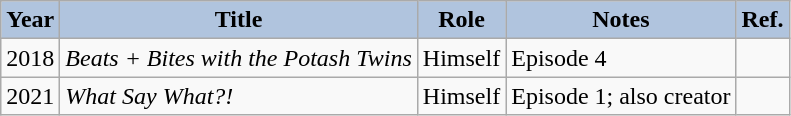<table class="wikitable">
<tr>
<th style="background:#B0C4DE;">Year</th>
<th style="background:#B0C4DE;">Title</th>
<th style="background:#B0C4DE;">Role</th>
<th style="background:#B0C4DE;">Notes</th>
<th style="background:#B0C4DE;">Ref.</th>
</tr>
<tr>
<td>2018</td>
<td><em>Beats + Bites with the Potash Twins</em></td>
<td>Himself</td>
<td>Episode 4</td>
<td></td>
</tr>
<tr>
<td>2021</td>
<td><em>What Say What?!</em></td>
<td>Himself</td>
<td>Episode 1; also creator</td>
<td></td>
</tr>
</table>
